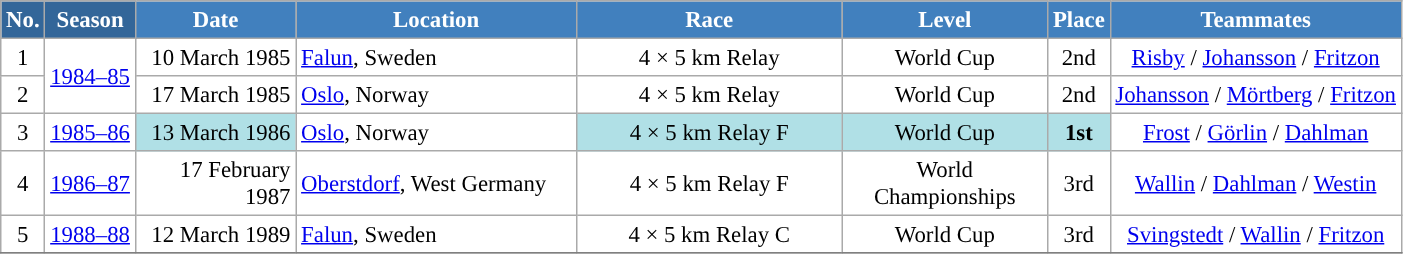<table class="wikitable sortable" style="font-size:95%; text-align:center; border:grey solid 1px; border-collapse:collapse; background:#ffffff;">
<tr style="background:#efefef;">
<th style="background-color:#369; color:white;">No.</th>
<th style="background-color:#369; color:white;">Season</th>
<th style="background-color:#4180be; color:white; width:100px;">Date</th>
<th style="background-color:#4180be; color:white; width:180px;">Location</th>
<th style="background-color:#4180be; color:white; width:170px;">Race</th>
<th style="background-color:#4180be; color:white; width:130px;">Level</th>
<th style="background-color:#4180be; color:white;">Place</th>
<th style="background-color:#4180be; color:white;">Teammates</th>
</tr>
<tr>
<td align=center>1</td>
<td rowspan=2 align=center><a href='#'>1984–85</a></td>
<td align=right>10 March 1985</td>
<td align=left> <a href='#'>Falun</a>, Sweden</td>
<td>4 × 5 km Relay</td>
<td>World Cup</td>
<td>2nd</td>
<td><a href='#'>Risby</a> / <a href='#'>Johansson</a> / <a href='#'>Fritzon</a></td>
</tr>
<tr>
<td align=center>2</td>
<td align=right>17 March 1985</td>
<td align=left> <a href='#'>Oslo</a>, Norway</td>
<td>4 × 5 km Relay</td>
<td>World Cup</td>
<td>2nd</td>
<td><a href='#'>Johansson</a> / <a href='#'>Mörtberg</a> / <a href='#'>Fritzon</a></td>
</tr>
<tr>
<td align=center>3</td>
<td rowspan=1 align=center><a href='#'>1985–86</a></td>
<td bgcolor="#BOEOE6" align=right>13 March 1986</td>
<td align=left> <a href='#'>Oslo</a>, Norway</td>
<td bgcolor="#BOEOE6">4 × 5 km Relay F</td>
<td bgcolor="#BOEOE6">World Cup</td>
<td bgcolor="#BOEOE6"><strong>1st</strong></td>
<td><a href='#'>Frost</a> / <a href='#'>Görlin</a> / <a href='#'>Dahlman</a></td>
</tr>
<tr>
<td align=center>4</td>
<td rowspan=1 align=center><a href='#'>1986–87</a></td>
<td align=right>17 February 1987</td>
<td align=left> <a href='#'>Oberstdorf</a>, West Germany</td>
<td>4 × 5 km Relay F</td>
<td>World Championships</td>
<td>3rd</td>
<td><a href='#'>Wallin</a> / <a href='#'>Dahlman</a> / <a href='#'>Westin</a></td>
</tr>
<tr>
<td align=center>5</td>
<td rowspan=1 align=center><a href='#'>1988–88</a></td>
<td align=right>12 March 1989</td>
<td align=left> <a href='#'>Falun</a>, Sweden</td>
<td>4 × 5 km Relay C</td>
<td>World Cup</td>
<td>3rd</td>
<td><a href='#'>Svingstedt</a> / <a href='#'>Wallin</a> / <a href='#'>Fritzon</a></td>
</tr>
<tr>
</tr>
</table>
